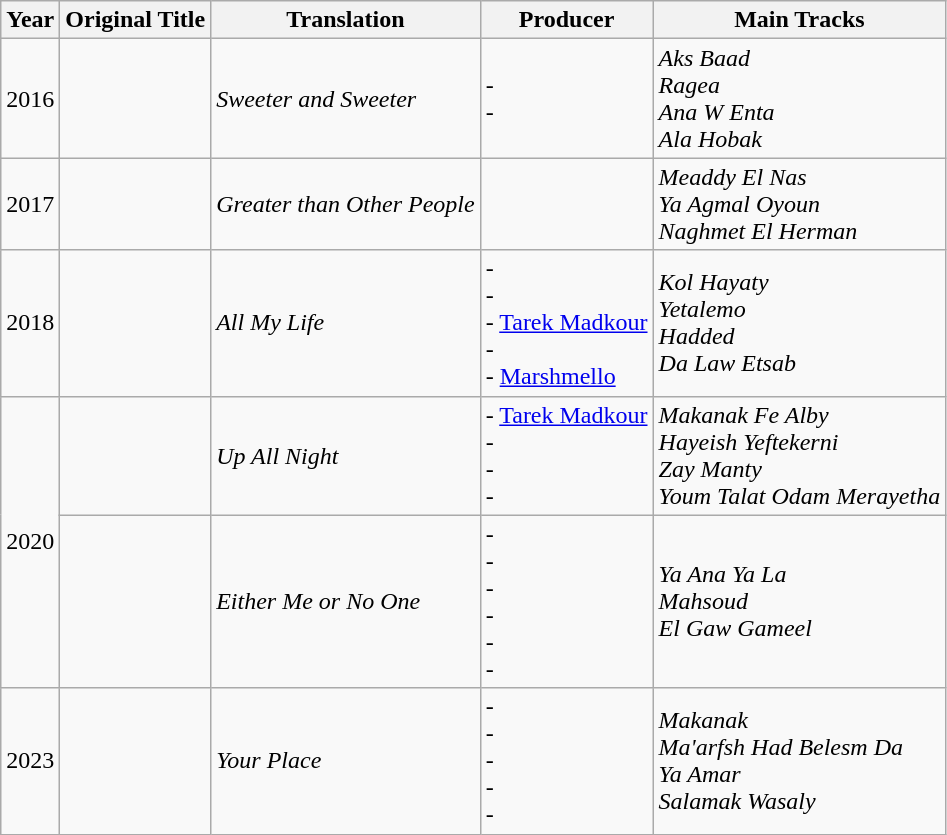<table class="wikitable sortable" border="2">
<tr>
<th scope="col">Year</th>
<th scope="col">Original Title</th>
<th scope="col">Translation</th>
<th scope="col">Producer</th>
<th scope="col">Main Tracks</th>
</tr>
<tr>
<td>2016</td>
<td><em></em></td>
<td><em>Sweeter and Sweeter</em></td>
<td>- <br>- </td>
<td><em>Aks Baad</em><br><em>Ragea</em><br><em>Ana W Enta</em><br><em>Ala Hobak</em></td>
</tr>
<tr>
<td>2017</td>
<td><em></em></td>
<td><em>Greater than Other People </em></td>
<td></td>
<td><em>Meaddy El Nas</em><br><em>Ya Agmal Oyoun</em><br><em>Naghmet El Herman</em></td>
</tr>
<tr>
<td>2018</td>
<td><em></em></td>
<td><em>All My Life</em></td>
<td>- <br>- <br>- <a href='#'>Tarek Madkour</a><br>- <br>- <a href='#'>Marshmello</a></td>
<td><em>Kol Hayaty</em><br><em>Yetalemo</em><br> <em>Hadded</em><br> <em>Da Law Etsab</em></td>
</tr>
<tr>
<td rowspan="2">2020</td>
<td><em></em></td>
<td><em>Up All Night</em></td>
<td>- <a href='#'>Tarek Madkour</a><br>- <br>- <br>- </td>
<td><em>Makanak Fe Alby</em><br><em>Hayeish Yeftekerni</em><br><em>Zay Manty</em><br><em>Youm Talat</em>
<em>Odam Merayetha</em></td>
</tr>
<tr>
<td><em></em></td>
<td><em>Either Me or No One</em></td>
<td>-  <br>- <br>- <br>-  <br>- <br>- </td>
<td><em>Ya Ana Ya La</em><br><em>Mahsoud</em><br><em>El Gaw Gameel</em></td>
</tr>
<tr>
<td>2023</td>
<td><em></em></td>
<td><em>Your Place</em></td>
<td>- <br>-  <br>- <br>- <br>- </td>
<td><em>Makanak</em><br><em>Ma'arfsh Had Belesm Da</em><br><em>Ya Amar</em><br><em>Salamak Wasaly</em></td>
</tr>
</table>
